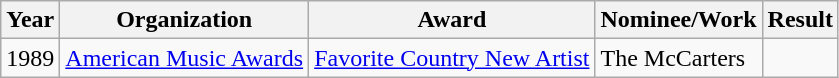<table class="wikitable">
<tr>
<th>Year</th>
<th>Organization</th>
<th>Award</th>
<th>Nominee/Work</th>
<th>Result</th>
</tr>
<tr>
<td>1989</td>
<td><a href='#'>American Music Awards</a></td>
<td><a href='#'>Favorite Country New Artist</a></td>
<td>The McCarters</td>
<td></td>
</tr>
</table>
